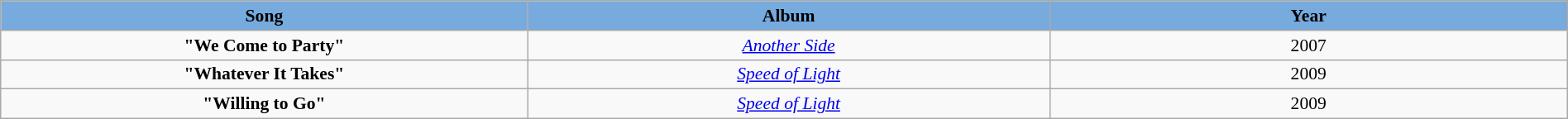<table class="wikitable" style="margin:0.5em auto; clear:both; font-size:.9em; text-align:center; width:100%">
<tr>
<th width="500" style="background: #7ad;">Song</th>
<th width="500" style="background: #7ad;">Album</th>
<th width="500" style="background: #7ad;">Year</th>
</tr>
<tr>
<td><strong>"We Come to Party"</strong></td>
<td><em><a href='#'>Another Side</a></em></td>
<td>2007</td>
</tr>
<tr>
<td><strong>"Whatever It Takes"</strong></td>
<td><em><a href='#'>Speed of Light</a></em></td>
<td>2009</td>
</tr>
<tr>
<td><strong>"Willing to Go"</strong></td>
<td><em><a href='#'>Speed of Light</a></em></td>
<td>2009</td>
</tr>
</table>
